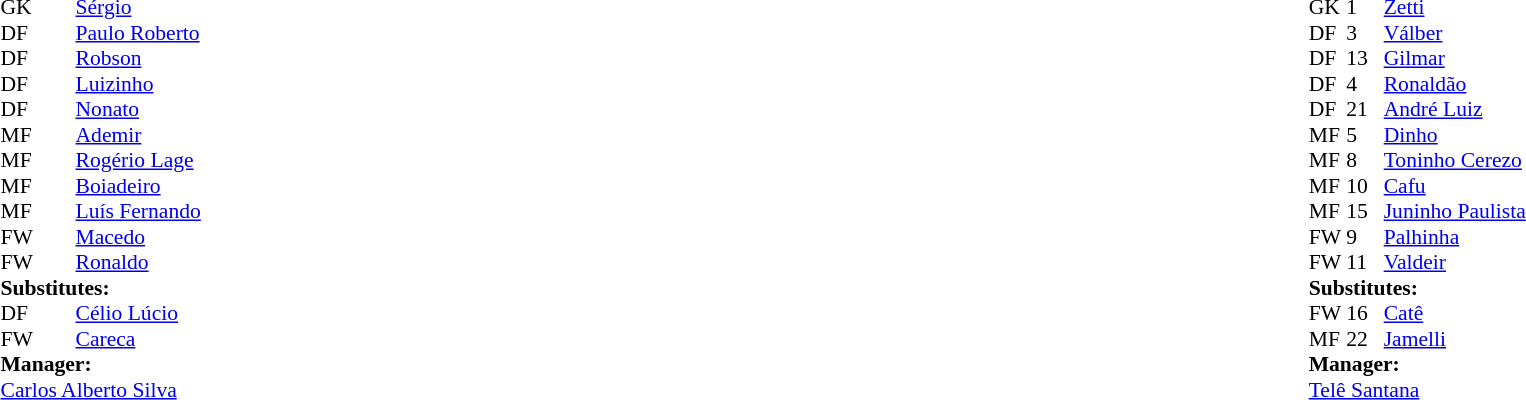<table width="100%">
<tr>
<td valign="top" width="50%"><br><table style="font-size: 90%" cellspacing="0" cellpadding="0">
<tr>
<td colspan="4"></td>
</tr>
<tr>
<th width=25></th>
<th width=25></th>
</tr>
<tr>
<td>GK</td>
<td></td>
<td> <a href='#'>Sérgio</a></td>
</tr>
<tr>
<td>DF</td>
<td></td>
<td> <a href='#'>Paulo Roberto</a></td>
</tr>
<tr>
<td>DF</td>
<td></td>
<td> <a href='#'>Robson</a></td>
</tr>
<tr>
<td>DF</td>
<td></td>
<td> <a href='#'>Luizinho</a></td>
<td></td>
<td></td>
</tr>
<tr>
<td>DF</td>
<td></td>
<td> <a href='#'>Nonato</a></td>
</tr>
<tr>
<td>MF</td>
<td></td>
<td> <a href='#'>Ademir</a></td>
</tr>
<tr>
<td>MF</td>
<td></td>
<td> <a href='#'>Rogério Lage</a></td>
</tr>
<tr>
<td>MF</td>
<td></td>
<td> <a href='#'>Boiadeiro</a></td>
</tr>
<tr>
<td>MF</td>
<td></td>
<td> <a href='#'>Luís Fernando</a></td>
</tr>
<tr>
<td>FW</td>
<td></td>
<td> <a href='#'>Macedo</a></td>
<td></td>
<td></td>
</tr>
<tr>
<td>FW</td>
<td></td>
<td> <a href='#'>Ronaldo</a></td>
</tr>
<tr>
<td colspan=3><strong>Substitutes:</strong></td>
</tr>
<tr>
<td>DF</td>
<td></td>
<td> <a href='#'>Célio Lúcio</a></td>
<td></td>
<td></td>
</tr>
<tr>
<td>FW</td>
<td></td>
<td> <a href='#'>Careca</a></td>
<td></td>
<td></td>
</tr>
<tr>
<td colspan=3><strong>Manager:</strong></td>
</tr>
<tr>
<td colspan=4> <a href='#'>Carlos Alberto Silva</a></td>
</tr>
</table>
</td>
<td><br><table style="font-size: 90%" cellspacing="0" cellpadding="0" align=center>
<tr>
<td colspan="4"></td>
</tr>
<tr>
<th width=25></th>
<th width=25></th>
</tr>
<tr>
<td>GK</td>
<td>1</td>
<td> <a href='#'>Zetti</a></td>
</tr>
<tr>
<td>DF</td>
<td>3</td>
<td> <a href='#'>Válber</a></td>
</tr>
<tr>
<td>DF</td>
<td>13</td>
<td> <a href='#'>Gilmar</a></td>
</tr>
<tr>
<td>DF</td>
<td>4</td>
<td> <a href='#'>Ronaldão</a></td>
</tr>
<tr>
<td>DF</td>
<td>21</td>
<td> <a href='#'>André Luiz</a></td>
</tr>
<tr>
<td>MF</td>
<td>5</td>
<td> <a href='#'>Dinho</a></td>
</tr>
<tr>
<td>MF</td>
<td>8</td>
<td> <a href='#'>Toninho Cerezo</a></td>
</tr>
<tr>
<td>MF</td>
<td>10</td>
<td> <a href='#'>Cafu</a></td>
</tr>
<tr>
<td>MF</td>
<td>15</td>
<td> <a href='#'>Juninho Paulista</a></td>
</tr>
<tr>
<td>FW</td>
<td>9</td>
<td> <a href='#'>Palhinha</a></td>
<td></td>
<td></td>
</tr>
<tr>
<td>FW</td>
<td>11</td>
<td> <a href='#'>Valdeir</a></td>
<td></td>
<td></td>
</tr>
<tr>
<td colspan=3><strong>Substitutes:</strong></td>
</tr>
<tr>
<td>FW</td>
<td>16</td>
<td> <a href='#'>Catê</a></td>
<td></td>
<td></td>
</tr>
<tr>
<td>MF</td>
<td>22</td>
<td> <a href='#'>Jamelli</a></td>
<td></td>
<td></td>
</tr>
<tr>
<td colspan=3><strong>Manager:</strong></td>
</tr>
<tr>
<td colspan=4> <a href='#'>Telê Santana</a></td>
</tr>
</table>
</td>
</tr>
</table>
